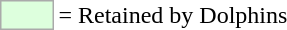<table>
<tr>
<td style="background:#dfd; border:1px solid #aaa; width:2em;"></td>
<td>= Retained by Dolphins</td>
</tr>
</table>
